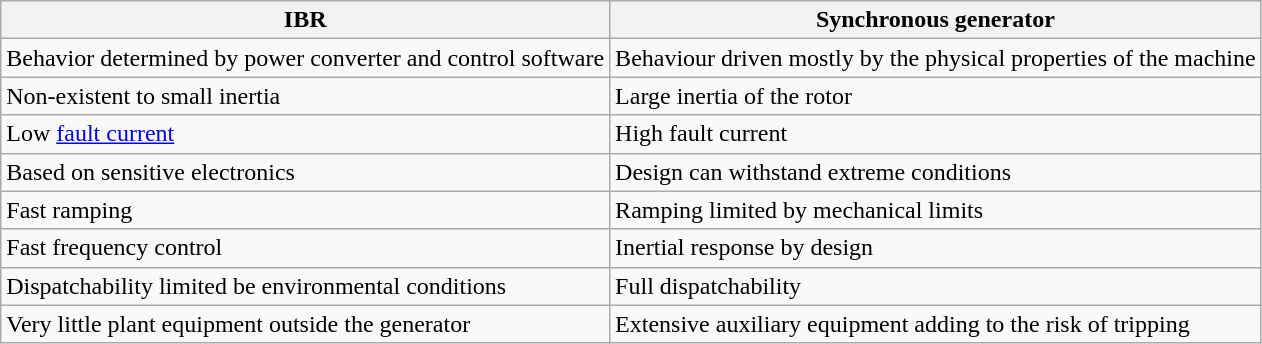<table class="wikitable">
<tr>
<th>IBR</th>
<th>Synchronous generator</th>
</tr>
<tr>
<td>Behavior determined by power converter and control software</td>
<td>Behaviour driven mostly by the physical properties of the machine</td>
</tr>
<tr>
<td>Non-existent to small inertia</td>
<td>Large inertia of the rotor</td>
</tr>
<tr>
<td>Low <a href='#'>fault current</a></td>
<td>High fault current</td>
</tr>
<tr>
<td>Based on sensitive electronics</td>
<td>Design can withstand extreme conditions</td>
</tr>
<tr>
<td>Fast ramping</td>
<td>Ramping limited by mechanical limits</td>
</tr>
<tr>
<td>Fast frequency control</td>
<td>Inertial response by design</td>
</tr>
<tr>
<td>Dispatchability limited be environmental conditions</td>
<td>Full dispatchability</td>
</tr>
<tr>
<td>Very little plant equipment outside the generator</td>
<td>Extensive auxiliary equipment adding to the risk of tripping</td>
</tr>
</table>
